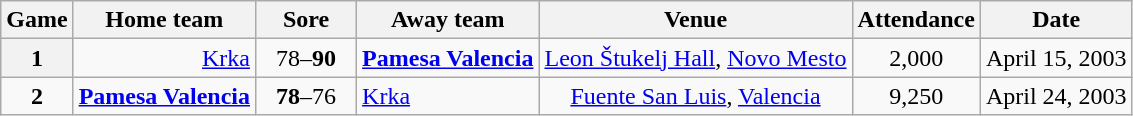<table class="wikitable" style="text-align:center" cellpadding=1 border=0>
<tr>
<th>Game</th>
<th>Home team</th>
<th width=60>Sore</th>
<th>Away team</th>
<th>Venue</th>
<th>Attendance</th>
<th>Date</th>
</tr>
<tr>
<th align=center><strong>1</strong></th>
<td align=right><a href='#'>Krka</a> </td>
<td>78–<strong>90</strong></td>
<td align=left> <strong><a href='#'>Pamesa Valencia</a></strong></td>
<td><a href='#'>Leon Štukelj Hall</a>, <a href='#'>Novo Mesto</a></td>
<td>2,000</td>
<td align=left>April 15, 2003</td>
</tr>
<tr>
<td align=center><strong>2</strong></td>
<td align=right><strong><a href='#'>Pamesa Valencia</a></strong> </td>
<td><strong>78</strong>–76</td>
<td align=left> <a href='#'>Krka</a></td>
<td><a href='#'>Fuente San Luis</a>, <a href='#'>Valencia</a></td>
<td>9,250</td>
<td align=left>April 24, 2003</td>
</tr>
</table>
